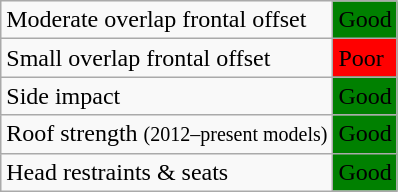<table class="wikitable">
<tr>
<td>Moderate overlap frontal offset</td>
<td style="background: green">Good</td>
</tr>
<tr>
<td>Small overlap frontal offset</td>
<td style="background: red">Poor</td>
</tr>
<tr>
<td>Side impact</td>
<td style="background: green">Good</td>
</tr>
<tr>
<td>Roof strength <small>(2012–present models)</small></td>
<td style="background: green">Good</td>
</tr>
<tr>
<td>Head restraints & seats</td>
<td style="background: green">Good</td>
</tr>
</table>
